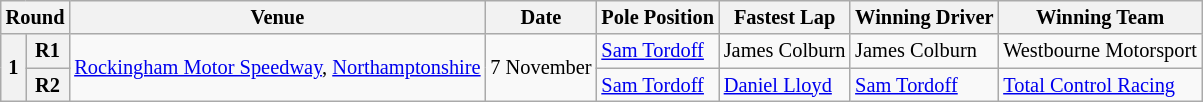<table class="wikitable" style="font-size: 85%">
<tr>
<th colspan=2>Round</th>
<th>Venue</th>
<th>Date</th>
<th>Pole Position</th>
<th>Fastest Lap</th>
<th>Winning Driver</th>
<th>Winning Team</th>
</tr>
<tr>
<th rowspan=2>1</th>
<th>R1</th>
<td rowspan=2><a href='#'>Rockingham Motor Speedway</a>, <a href='#'>Northamptonshire</a></td>
<td rowspan=2>7 November</td>
<td> <a href='#'>Sam Tordoff</a></td>
<td> James Colburn</td>
<td> James Colburn</td>
<td>Westbourne Motorsport</td>
</tr>
<tr>
<th>R2</th>
<td> <a href='#'>Sam Tordoff</a></td>
<td> <a href='#'>Daniel Lloyd</a></td>
<td> <a href='#'>Sam Tordoff</a></td>
<td><a href='#'>Total Control Racing</a></td>
</tr>
</table>
